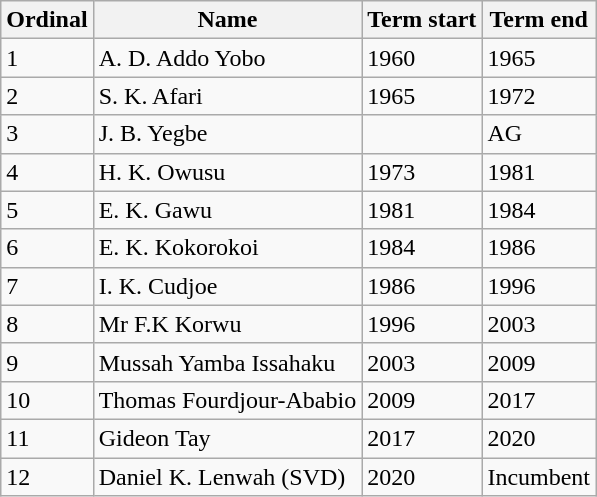<table class="wikitable sortable">
<tr>
<th>Ordinal</th>
<th>Name</th>
<th>Term start</th>
<th>Term end</th>
</tr>
<tr>
<td>1</td>
<td>A. D. Addo Yobo</td>
<td>1960</td>
<td>1965</td>
</tr>
<tr>
<td>2</td>
<td>S. K. Afari</td>
<td>1965</td>
<td>1972</td>
</tr>
<tr>
<td>3</td>
<td>J. B. Yegbe</td>
<td></td>
<td>AG</td>
</tr>
<tr>
<td>4</td>
<td>H. K. Owusu</td>
<td>1973</td>
<td>1981</td>
</tr>
<tr>
<td>5</td>
<td>E. K. Gawu</td>
<td>1981</td>
<td>1984</td>
</tr>
<tr>
<td>6</td>
<td>E. K. Kokorokoi</td>
<td>1984</td>
<td>1986</td>
</tr>
<tr>
<td>7</td>
<td>I. K. Cudjoe</td>
<td>1986</td>
<td>1996</td>
</tr>
<tr>
<td>8</td>
<td>Mr F.K Korwu</td>
<td>1996</td>
<td>2003</td>
</tr>
<tr>
<td>9</td>
<td>Mussah Yamba Issahaku</td>
<td>2003</td>
<td>2009</td>
</tr>
<tr>
<td>10</td>
<td>Thomas Fourdjour-Ababio</td>
<td>2009</td>
<td>2017</td>
</tr>
<tr>
<td>11</td>
<td>Gideon Tay</td>
<td>2017</td>
<td>2020</td>
</tr>
<tr>
<td>12</td>
<td>Daniel K. Lenwah (SVD)</td>
<td>2020</td>
<td>Incumbent</td>
</tr>
</table>
